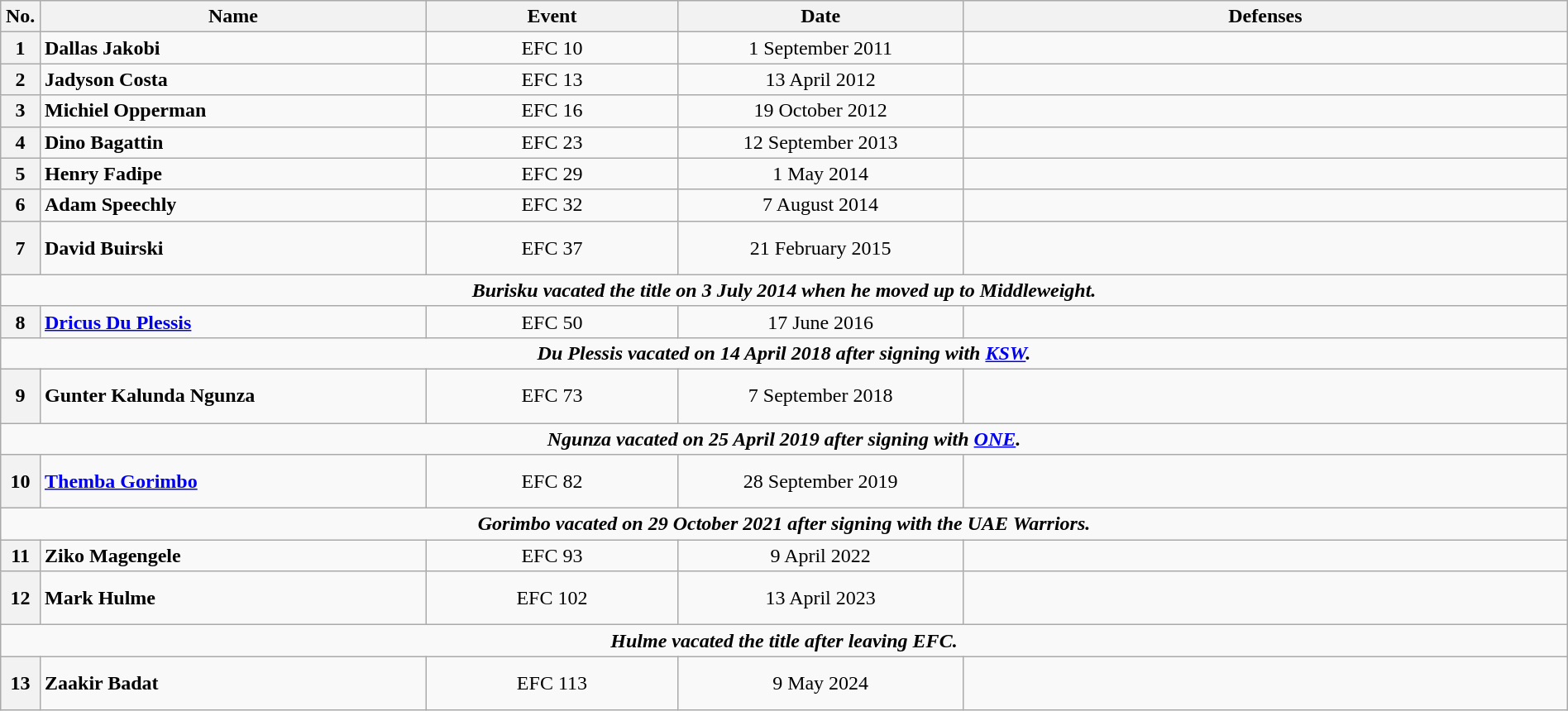<table class="wikitable" width=100%>
<tr>
<th width=1%>No.</th>
<th width=23%>Name</th>
<th width=15%>Event</th>
<th width=17%>Date</th>
<th width=36%>Defenses</th>
</tr>
<tr>
<th>1</th>
<td align=left> <strong>Dallas Jakobi</strong><br></td>
<td align=center>EFC 10<br></td>
<td align=center>1 September 2011</td>
<td></td>
</tr>
<tr>
<th>2</th>
<td align=left> <strong>Jadyson Costa</strong></td>
<td align=center>EFC 13<br></td>
<td align=center>13 April 2012</td>
<td></td>
</tr>
<tr>
<th>3</th>
<td align=left> <strong>Michiel Opperman</strong></td>
<td align=center>EFC 16 <br></td>
<td align=center>19 October 2012</td>
<td></td>
</tr>
<tr>
<th>4</th>
<td align=left> <strong>Dino Bagattin</strong></td>
<td align=center>EFC 23<br></td>
<td align=center>12 September 2013</td>
<td></td>
</tr>
<tr>
<th>5</th>
<td align=left> <strong>Henry Fadipe</strong></td>
<td align=center>EFC 29<br></td>
<td align=center>1 May 2014</td>
<td></td>
</tr>
<tr>
<th>6</th>
<td align=left> <strong>Adam Speechly</strong></td>
<td align=center>EFC 32<br></td>
<td align=center>7 August 2014</td>
<td></td>
</tr>
<tr>
<th>7</th>
<td align=left> <strong>David Buirski</strong></td>
<td align=center>EFC 37 <br></td>
<td align=center>21 February 2015</td>
<td><br><br></td>
</tr>
<tr>
<td align="center" colspan="6"><strong><em>Burisku vacated the title on 3 July 2014 when he moved up to Middleweight.</em></strong></td>
</tr>
<tr>
<th>8</th>
<td align=left> <strong><a href='#'>Dricus Du Plessis</a></strong> <br></td>
<td align=center>EFC 50 <br></td>
<td align=center>17 June 2016</td>
<td></td>
</tr>
<tr>
<td align="center" colspan="6"><strong><em>Du Plessis vacated on 14 April 2018 after signing with <a href='#'>KSW</a>.</em></strong></td>
</tr>
<tr>
<th>9</th>
<td align=left> <strong>Gunter Kalunda Ngunza</strong> <br></td>
<td align=center>EFC 73 <br></td>
<td align=center>7 September 2018</td>
<td><br><br></td>
</tr>
<tr>
<td align="center" colspan="6"><strong><em>Ngunza vacated on 25 April 2019 after signing with <a href='#'>ONE</a>.</em></strong></td>
</tr>
<tr>
<th>10</th>
<td align=left> <strong><a href='#'>Themba Gorimbo</a></strong> <br></td>
<td align=center>EFC 82 <br></td>
<td align=center>28 September 2019</td>
<td><br><br></td>
</tr>
<tr>
<td align="center" colspan="6"><strong><em>Gorimbo vacated on 29 October 2021 after signing with the UAE Warriors.</em></strong></td>
</tr>
<tr>
<th>11</th>
<td align=left> <strong>Ziko Magengele</strong> <br></td>
<td align=center>EFC 93 <br></td>
<td align=center>9 April 2022</td>
<td></td>
</tr>
<tr>
<th>12</th>
<td align=left> <strong>Mark Hulme</strong> <br> </td>
<td align=center>EFC 102 <br></td>
<td align=center>13 April 2023</td>
<td><br><br></td>
</tr>
<tr>
<td align="center" colspan="6"><strong><em>Hulme vacated the title after leaving EFC.</em></strong></td>
</tr>
<tr>
<th>13</th>
<td align=left> <strong>Zaakir Badat</strong> <br> </td>
<td align=center>EFC 113 <br></td>
<td align=center>9 May 2024</td>
<td><br><br></td>
</tr>
</table>
